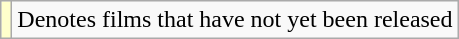<table class="wikitable">
<tr>
<td style="background:#ffc;"></td>
<td>Denotes films that have not yet been released</td>
</tr>
</table>
